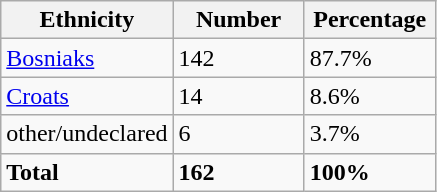<table class="wikitable">
<tr>
<th width="100px">Ethnicity</th>
<th width="80px">Number</th>
<th width="80px">Percentage</th>
</tr>
<tr>
<td><a href='#'>Bosniaks</a></td>
<td>142</td>
<td>87.7%</td>
</tr>
<tr>
<td><a href='#'>Croats</a></td>
<td>14</td>
<td>8.6%</td>
</tr>
<tr>
<td>other/undeclared</td>
<td>6</td>
<td>3.7%</td>
</tr>
<tr>
<td><strong>Total</strong></td>
<td><strong>162</strong></td>
<td><strong>100%</strong></td>
</tr>
</table>
